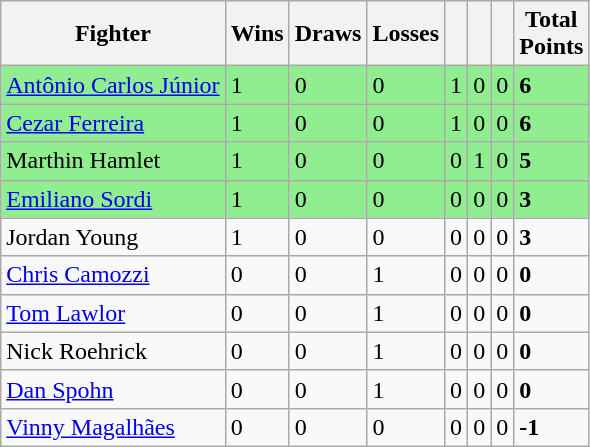<table class="wikitable sortable">
<tr>
<th>Fighter</th>
<th>Wins</th>
<th>Draws</th>
<th>Losses</th>
<th></th>
<th></th>
<th></th>
<th>Total<br> Points</th>
</tr>
<tr style="background:#90EE90;">
<td><a href='#'>Antônio Carlos Júnior</a></td>
<td>1</td>
<td>0</td>
<td>0</td>
<td>1</td>
<td>0</td>
<td>0</td>
<td><strong>6</strong></td>
</tr>
<tr style="background:#90EE90;">
<td><a href='#'>Cezar Ferreira</a></td>
<td>1</td>
<td>0</td>
<td>0</td>
<td>1</td>
<td>0</td>
<td>0</td>
<td><strong>6</strong></td>
</tr>
<tr style="background:#90EE90;">
<td>Marthin Hamlet</td>
<td>1</td>
<td>0</td>
<td>0</td>
<td>0</td>
<td>1</td>
<td>0</td>
<td><strong>5</strong></td>
</tr>
<tr style="background:#90EE90;">
<td><a href='#'>Emiliano Sordi</a></td>
<td>1</td>
<td>0</td>
<td>0</td>
<td>0</td>
<td>0</td>
<td>0</td>
<td><strong>3</strong></td>
</tr>
<tr>
<td>Jordan Young</td>
<td>1</td>
<td>0</td>
<td>0</td>
<td>0</td>
<td>0</td>
<td>0</td>
<td><strong>3</strong></td>
</tr>
<tr>
<td><a href='#'>Chris Camozzi</a></td>
<td>0</td>
<td>0</td>
<td>1</td>
<td>0</td>
<td>0</td>
<td>0</td>
<td><strong>0</strong></td>
</tr>
<tr>
<td><a href='#'>Tom Lawlor</a></td>
<td>0</td>
<td>0</td>
<td>1</td>
<td>0</td>
<td>0</td>
<td>0</td>
<td><strong>0</strong></td>
</tr>
<tr>
<td>Nick Roehrick</td>
<td>0</td>
<td>0</td>
<td>1</td>
<td>0</td>
<td>0</td>
<td>0</td>
<td><strong>0</strong></td>
</tr>
<tr>
<td><a href='#'>Dan Spohn</a></td>
<td>0</td>
<td>0</td>
<td>1</td>
<td>0</td>
<td>0</td>
<td>0</td>
<td><strong>0</strong></td>
</tr>
<tr>
<td><a href='#'>Vinny Magalhães</a></td>
<td>0</td>
<td>0</td>
<td>0</td>
<td>0</td>
<td>0</td>
<td>0</td>
<td><strong>-1</strong></td>
</tr>
</table>
